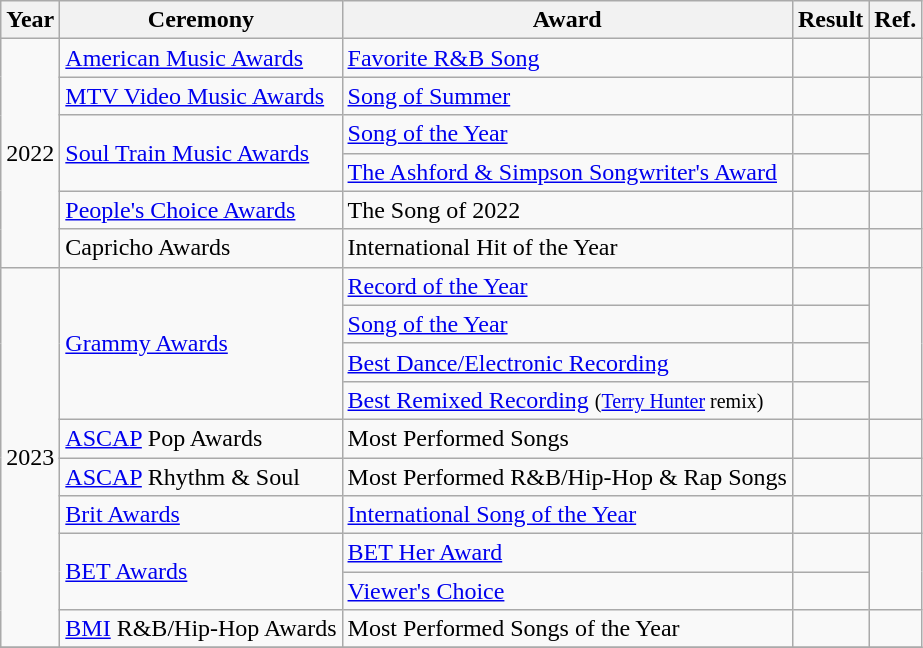<table class="wikitable plainrowheaders">
<tr>
<th scope="col">Year</th>
<th scope="col">Ceremony</th>
<th scope="col">Award</th>
<th scope="col">Result</th>
<th scope="col">Ref.</th>
</tr>
<tr>
<td rowspan="6" scope="row">2022</td>
<td><a href='#'>American Music Awards</a></td>
<td><a href='#'>Favorite R&B Song</a></td>
<td></td>
<td align="center"></td>
</tr>
<tr>
<td><a href='#'>MTV Video Music Awards</a></td>
<td><a href='#'>Song of Summer</a></td>
<td></td>
<td align="center"></td>
</tr>
<tr>
<td rowspan="2"><a href='#'>Soul Train Music Awards</a></td>
<td><a href='#'>Song of the Year</a></td>
<td></td>
<td rowspan="2" align="center"></td>
</tr>
<tr>
<td><a href='#'>The Ashford & Simpson Songwriter's Award</a></td>
<td></td>
</tr>
<tr>
<td><a href='#'>People's Choice Awards</a></td>
<td>The Song of 2022</td>
<td></td>
<td align="center"></td>
</tr>
<tr>
<td>Capricho Awards</td>
<td>International Hit of the Year</td>
<td></td>
<td align="center"></td>
</tr>
<tr>
<td rowspan="10">2023</td>
<td rowspan="4"><a href='#'>Grammy Awards</a></td>
<td><a href='#'>Record of the Year</a></td>
<td></td>
<td rowspan="4" align="center"></td>
</tr>
<tr>
<td><a href='#'>Song of the Year</a></td>
<td></td>
</tr>
<tr>
<td><a href='#'>Best Dance/Electronic Recording</a></td>
<td></td>
</tr>
<tr>
<td><a href='#'>Best Remixed Recording</a> <small>(<a href='#'>Terry Hunter</a> remix)</small></td>
<td></td>
</tr>
<tr>
<td><a href='#'>ASCAP</a> Pop Awards</td>
<td>Most Performed Songs</td>
<td></td>
<td align="center"></td>
</tr>
<tr>
<td><a href='#'>ASCAP</a> Rhythm & Soul</td>
<td>Most Performed R&B/Hip-Hop & Rap Songs</td>
<td></td>
<td align="center"></td>
</tr>
<tr>
<td><a href='#'>Brit Awards</a></td>
<td><a href='#'>International Song of the Year</a></td>
<td></td>
<td align="center"></td>
</tr>
<tr>
<td rowspan="2"><a href='#'>BET Awards</a></td>
<td><a href='#'>BET Her Award</a></td>
<td></td>
<td rowspan="2" align="center"></td>
</tr>
<tr>
<td><a href='#'>Viewer's Choice</a></td>
<td></td>
</tr>
<tr>
<td><a href='#'>BMI</a> R&B/Hip-Hop Awards</td>
<td>Most Performed Songs of the Year</td>
<td></td>
<td></td>
</tr>
<tr>
</tr>
</table>
